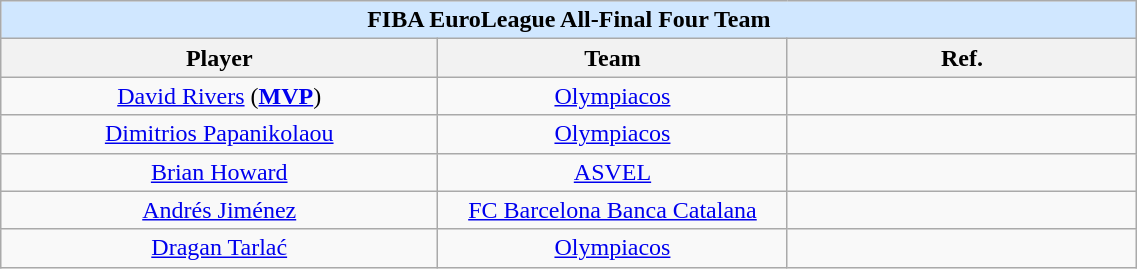<table class="wikitable" style="text-align: center;" width="60%">
<tr>
<td colspan=4 bgcolor="#D0E7FF"><strong>FIBA EuroLeague All-Final Four Team</strong></td>
</tr>
<tr>
<th width=25%>Player</th>
<th width=20%>Team</th>
<th width=20%>Ref.</th>
</tr>
<tr>
<td align="center"> <a href='#'>David Rivers</a> (<strong><a href='#'>MVP</a></strong>)</td>
<td><a href='#'>Olympiacos</a></td>
<td></td>
</tr>
<tr>
<td align="center"> <a href='#'>Dimitrios Papanikolaou</a></td>
<td><a href='#'>Olympiacos</a></td>
<td></td>
</tr>
<tr>
<td align="center"> <a href='#'>Brian Howard</a></td>
<td><a href='#'>ASVEL</a></td>
<td></td>
</tr>
<tr>
<td align="center"> <a href='#'>Andrés Jiménez</a></td>
<td><a href='#'>FC Barcelona Banca Catalana</a></td>
<td></td>
</tr>
<tr>
<td align="center">  <a href='#'>Dragan Tarlać</a></td>
<td><a href='#'>Olympiacos</a></td>
<td></td>
</tr>
</table>
